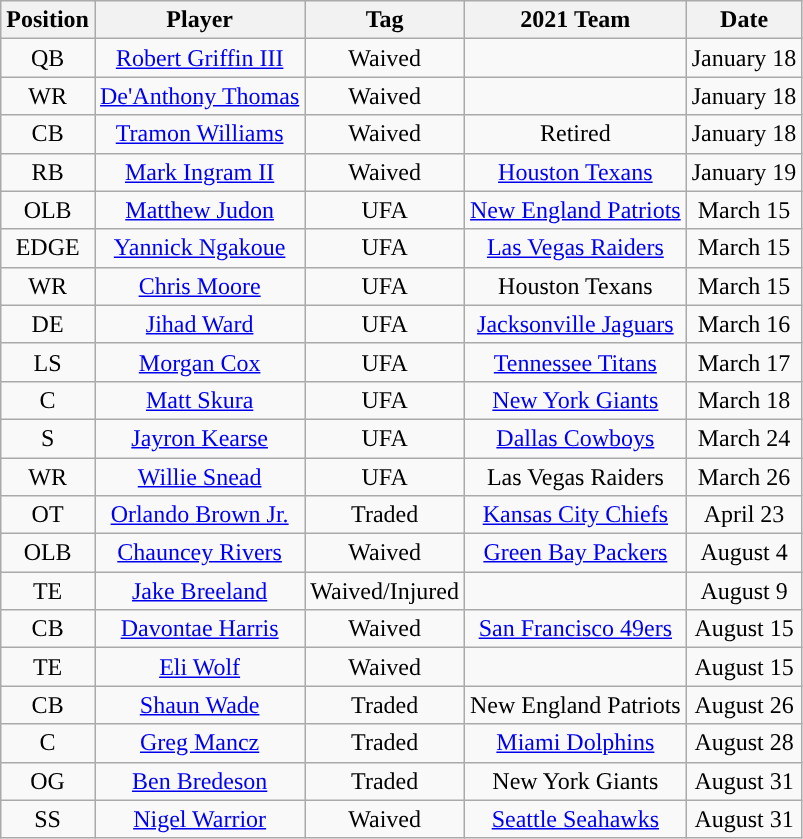<table class="wikitable sortable" style="text-align:center">
<tr>
<th>Position</th>
<th>Player</th>
<th>Tag</th>
<th>2021 Team</th>
<th>Date</th>
</tr>
<tr>
<td>QB</td>
<td><a href='#'>Robert Griffin III</a></td>
<td>Waived</td>
<td></td>
<td>January 18</td>
</tr>
<tr>
<td>WR</td>
<td><a href='#'>De'Anthony Thomas</a></td>
<td>Waived</td>
<td></td>
<td>January 18</td>
</tr>
<tr>
<td>CB</td>
<td><a href='#'>Tramon Williams</a></td>
<td>Waived</td>
<td>Retired</td>
<td>January 18</td>
</tr>
<tr>
<td>RB</td>
<td><a href='#'>Mark Ingram II</a></td>
<td>Waived</td>
<td><a href='#'>Houston Texans</a></td>
<td>January 19</td>
</tr>
<tr>
<td>OLB</td>
<td><a href='#'>Matthew Judon</a></td>
<td>UFA</td>
<td><a href='#'>New England Patriots</a></td>
<td>March 15</td>
</tr>
<tr>
<td>EDGE</td>
<td><a href='#'>Yannick Ngakoue</a></td>
<td>UFA</td>
<td><a href='#'>Las Vegas Raiders</a></td>
<td>March 15</td>
</tr>
<tr>
<td>WR</td>
<td><a href='#'>Chris Moore</a></td>
<td>UFA</td>
<td>Houston Texans</td>
<td>March 15</td>
</tr>
<tr>
<td>DE</td>
<td><a href='#'>Jihad Ward</a></td>
<td>UFA</td>
<td><a href='#'>Jacksonville Jaguars</a></td>
<td>March 16</td>
</tr>
<tr>
<td>LS</td>
<td><a href='#'>Morgan Cox</a></td>
<td>UFA</td>
<td><a href='#'>Tennessee Titans</a></td>
<td>March 17</td>
</tr>
<tr>
<td>C</td>
<td><a href='#'>Matt Skura</a></td>
<td>UFA</td>
<td><a href='#'>New York Giants</a></td>
<td>March 18</td>
</tr>
<tr>
<td>S</td>
<td><a href='#'>Jayron Kearse</a></td>
<td>UFA</td>
<td><a href='#'>Dallas Cowboys</a></td>
<td>March 24</td>
</tr>
<tr>
<td>WR</td>
<td><a href='#'>Willie Snead</a></td>
<td>UFA</td>
<td>Las Vegas Raiders</td>
<td>March 26</td>
</tr>
<tr>
<td>OT</td>
<td><a href='#'>Orlando Brown Jr.</a></td>
<td>Traded</td>
<td><a href='#'>Kansas City Chiefs</a></td>
<td>April 23</td>
</tr>
<tr>
<td>OLB</td>
<td><a href='#'>Chauncey Rivers</a></td>
<td>Waived</td>
<td><a href='#'>Green Bay Packers</a></td>
<td>August 4</td>
</tr>
<tr>
<td>TE</td>
<td><a href='#'>Jake Breeland</a></td>
<td>Waived/Injured</td>
<td></td>
<td>August 9</td>
</tr>
<tr>
<td>CB</td>
<td><a href='#'>Davontae Harris</a></td>
<td>Waived</td>
<td><a href='#'>San Francisco 49ers</a></td>
<td>August 15</td>
</tr>
<tr>
<td>TE</td>
<td><a href='#'>Eli Wolf</a></td>
<td>Waived</td>
<td></td>
<td>August 15</td>
</tr>
<tr>
<td>CB</td>
<td><a href='#'>Shaun Wade</a></td>
<td>Traded</td>
<td>New England Patriots</td>
<td>August 26</td>
</tr>
<tr>
<td>C</td>
<td><a href='#'>Greg Mancz</a></td>
<td>Traded</td>
<td><a href='#'>Miami Dolphins</a></td>
<td>August 28</td>
</tr>
<tr>
<td>OG</td>
<td><a href='#'>Ben Bredeson</a></td>
<td>Traded</td>
<td>New York Giants</td>
<td>August 31</td>
</tr>
<tr>
<td>SS</td>
<td><a href='#'>Nigel Warrior</a></td>
<td>Waived</td>
<td><a href='#'>Seattle Seahawks</a></td>
<td>August 31</td>
</tr>
</table>
